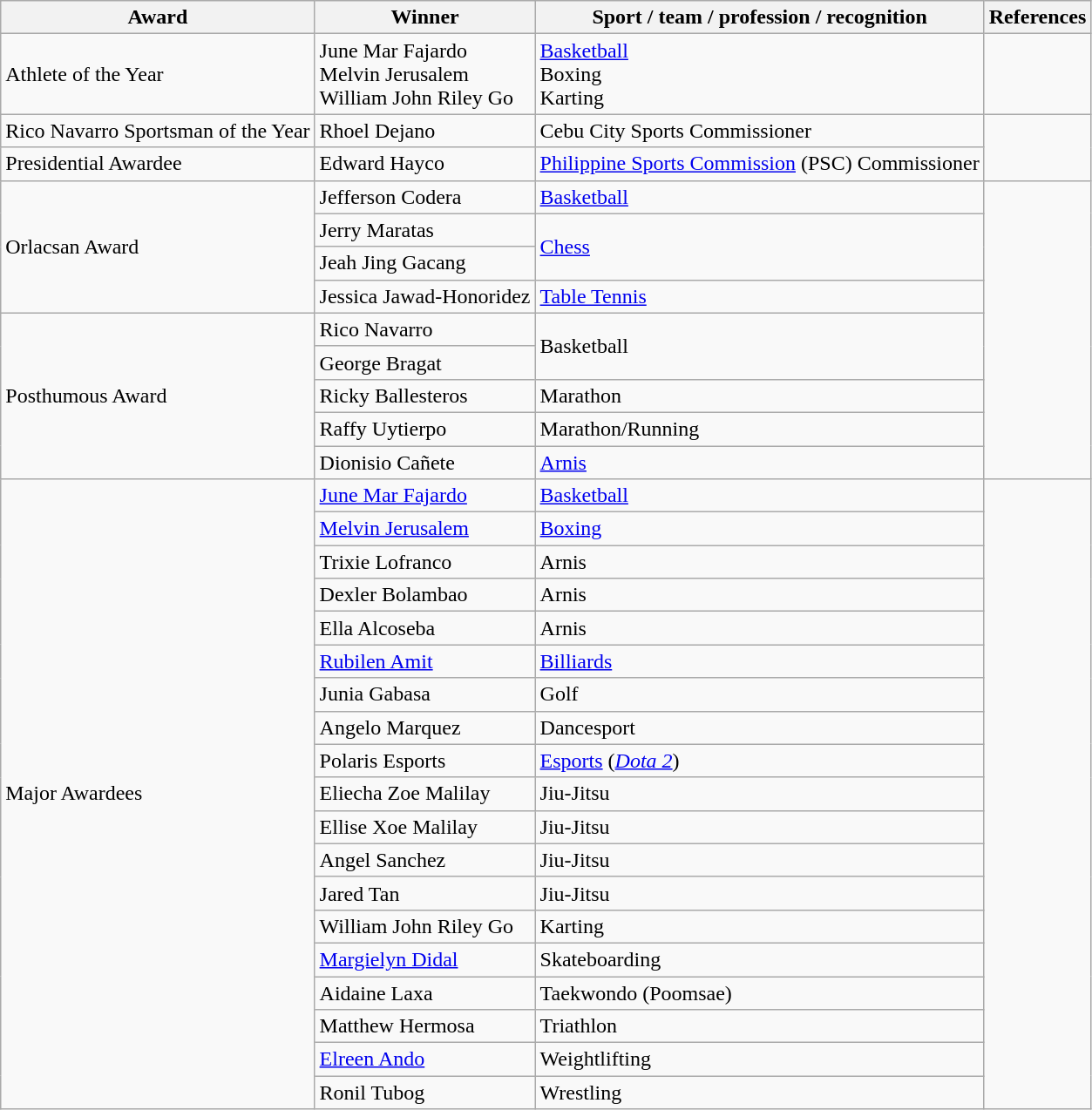<table class="wikitable">
<tr>
<th>Award</th>
<th>Winner</th>
<th>Sport / team / profession / recognition</th>
<th>References</th>
</tr>
<tr>
<td>Athlete of the Year</td>
<td>June Mar Fajardo <br> Melvin Jerusalem <br> William John Riley Go</td>
<td><a href='#'>Basketball</a> <br> Boxing <br> Karting</td>
<td></td>
</tr>
<tr>
<td>Rico Navarro Sportsman of the Year</td>
<td>Rhoel Dejano</td>
<td>Cebu City Sports Commissioner</td>
<td rowspan=2></td>
</tr>
<tr>
<td>Presidential Awardee</td>
<td>Edward Hayco</td>
<td><a href='#'>Philippine Sports Commission</a> (PSC) Commissioner</td>
</tr>
<tr>
<td rowspan=4>Orlacsan Award</td>
<td>Jefferson Codera</td>
<td><a href='#'>Basketball</a></td>
<td rowspan=9></td>
</tr>
<tr>
<td>Jerry Maratas</td>
<td rowspan=2><a href='#'>Chess</a></td>
</tr>
<tr>
<td>Jeah Jing Gacang</td>
</tr>
<tr>
<td>Jessica Jawad-Honoridez</td>
<td><a href='#'>Table Tennis</a></td>
</tr>
<tr>
<td rowspan=5>Posthumous Award</td>
<td>Rico Navarro</td>
<td rowspan=2>Basketball</td>
</tr>
<tr>
<td>George Bragat</td>
</tr>
<tr>
<td>Ricky Ballesteros</td>
<td>Marathon</td>
</tr>
<tr>
<td>Raffy Uytierpo</td>
<td>Marathon/Running</td>
</tr>
<tr>
<td>Dionisio Cañete</td>
<td><a href='#'>Arnis</a></td>
</tr>
<tr>
<td rowspan=19>Major Awardees</td>
<td><a href='#'>June Mar Fajardo</a></td>
<td><a href='#'>Basketball</a></td>
<td rowspan=19></td>
</tr>
<tr>
<td><a href='#'>Melvin Jerusalem</a></td>
<td><a href='#'>Boxing</a></td>
</tr>
<tr>
<td>Trixie Lofranco</td>
<td>Arnis</td>
</tr>
<tr>
<td>Dexler Bolambao</td>
<td>Arnis</td>
</tr>
<tr>
<td>Ella Alcoseba</td>
<td>Arnis</td>
</tr>
<tr>
<td><a href='#'>Rubilen Amit</a></td>
<td><a href='#'>Billiards</a></td>
</tr>
<tr>
<td>Junia Gabasa</td>
<td>Golf</td>
</tr>
<tr>
<td>Angelo Marquez</td>
<td>Dancesport</td>
</tr>
<tr>
<td>Polaris Esports</td>
<td><a href='#'>Esports</a> (<em><a href='#'>Dota 2</a></em>)</td>
</tr>
<tr>
<td>Eliecha Zoe Malilay</td>
<td>Jiu-Jitsu</td>
</tr>
<tr>
<td>Ellise Xoe Malilay</td>
<td>Jiu-Jitsu</td>
</tr>
<tr>
<td>Angel Sanchez</td>
<td>Jiu-Jitsu</td>
</tr>
<tr>
<td>Jared Tan</td>
<td>Jiu-Jitsu</td>
</tr>
<tr>
<td>William John Riley Go</td>
<td>Karting</td>
</tr>
<tr>
<td><a href='#'>Margielyn Didal</a></td>
<td>Skateboarding</td>
</tr>
<tr>
<td>Aidaine Laxa</td>
<td>Taekwondo (Poomsae)</td>
</tr>
<tr>
<td>Matthew Hermosa</td>
<td>Triathlon</td>
</tr>
<tr>
<td><a href='#'>Elreen Ando</a></td>
<td>Weightlifting</td>
</tr>
<tr>
<td>Ronil Tubog</td>
<td>Wrestling</td>
</tr>
</table>
